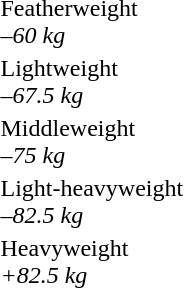<table>
<tr>
<td>Featherweight<br><span><em>–60 kg</em></span><br></td>
<td></td>
<td></td>
<td></td>
</tr>
<tr>
<td>Lightweight<br><span><em>–67.5 kg</em></span><br></td>
<td></td>
<td></td>
<td></td>
</tr>
<tr>
<td>Middleweight<br><span><em>–75 kg</em></span><br></td>
<td></td>
<td></td>
<td></td>
</tr>
<tr>
<td>Light-heavyweight<br><span><em>–82.5 kg</em></span><br></td>
<td></td>
<td></td>
<td></td>
</tr>
<tr>
<td>Heavyweight<br><span><em>+82.5 kg</em></span><br></td>
<td></td>
<td></td>
<td></td>
</tr>
</table>
